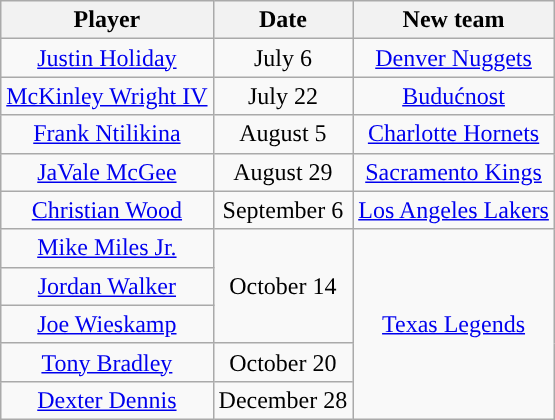<table class="wikitable sortable sortable" style="text-align: center">
<tr>
<th>Player</th>
<th>Date</th>
<th>New team</th>
</tr>
<tr>
<td><a href='#'>Justin Holiday</a></td>
<td>July 6</td>
<td><a href='#'>Denver Nuggets</a></td>
</tr>
<tr>
<td><a href='#'>McKinley Wright IV</a></td>
<td>July 22</td>
<td> <a href='#'>Budućnost</a></td>
</tr>
<tr>
<td><a href='#'>Frank Ntilikina</a></td>
<td>August 5</td>
<td><a href='#'>Charlotte Hornets</a></td>
</tr>
<tr>
<td><a href='#'>JaVale McGee</a></td>
<td>August 29</td>
<td><a href='#'>Sacramento Kings</a></td>
</tr>
<tr>
<td><a href='#'>Christian Wood</a></td>
<td>September 6</td>
<td><a href='#'>Los Angeles Lakers</a></td>
</tr>
<tr>
<td><a href='#'>Mike Miles Jr.</a></td>
<td rowspan=3>October 14</td>
<td rowspan=5><a href='#'>Texas Legends</a></td>
</tr>
<tr>
<td><a href='#'>Jordan Walker</a></td>
</tr>
<tr>
<td><a href='#'>Joe Wieskamp</a></td>
</tr>
<tr>
<td><a href='#'>Tony Bradley</a></td>
<td>October 20</td>
</tr>
<tr>
<td><a href='#'>Dexter Dennis</a></td>
<td>December 28</td>
</tr>
</table>
